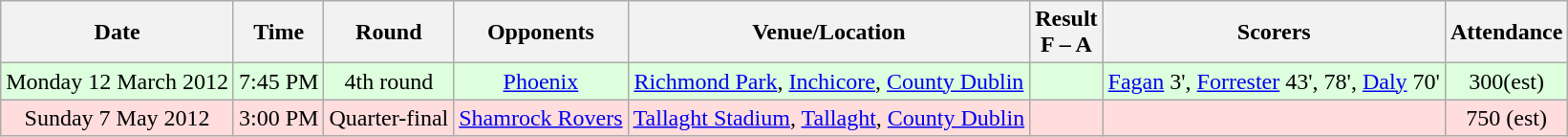<table class="wikitable" style="text-align:center">
<tr>
<th>Date</th>
<th>Time</th>
<th>Round</th>
<th>Opponents</th>
<th>Venue/Location</th>
<th>Result<br>F – A</th>
<th>Scorers</th>
<th>Attendance</th>
</tr>
<tr bgcolor="#ddffdd">
<td>Monday 12 March 2012</td>
<td>7:45 PM</td>
<td>4th round</td>
<td><a href='#'>Phoenix</a></td>
<td><a href='#'>Richmond Park</a>, <a href='#'>Inchicore</a>, <a href='#'>County Dublin</a></td>
<td></td>
<td><a href='#'>Fagan</a> 3', <a href='#'>Forrester</a> 43', 78', <a href='#'>Daly</a> 70'</td>
<td>300(est)</td>
</tr>
<tr bgcolor="#ffdddd">
<td>Sunday 7 May 2012</td>
<td>3:00 PM</td>
<td>Quarter-final</td>
<td><a href='#'>Shamrock Rovers</a></td>
<td><a href='#'>Tallaght Stadium</a>, <a href='#'>Tallaght</a>, <a href='#'>County Dublin</a></td>
<td></td>
<td></td>
<td>750 (est)</td>
</tr>
</table>
